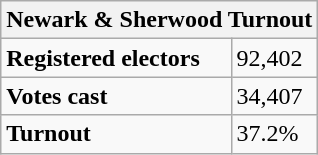<table class="wikitable" border="1">
<tr>
<th colspan="5">Newark & Sherwood Turnout</th>
</tr>
<tr>
<td colspan="2"><strong>Registered electors</strong></td>
<td colspan="3">92,402</td>
</tr>
<tr>
<td colspan="2"><strong>Votes cast</strong></td>
<td colspan="3">34,407</td>
</tr>
<tr>
<td colspan="2"><strong>Turnout</strong></td>
<td colspan="3">37.2%</td>
</tr>
</table>
